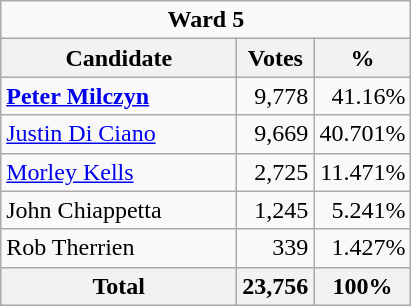<table class="wikitable">
<tr>
<td Colspan="3" align="center"><strong>Ward 5</strong></td>
</tr>
<tr>
<th bgcolor="#DDDDFF" width="150px">Candidate</th>
<th bgcolor="#DDDDFF">Votes</th>
<th bgcolor="#DDDDFF">%</th>
</tr>
<tr>
<td><strong><a href='#'>Peter Milczyn</a></strong></td>
<td align=right>9,778</td>
<td align=right>41.16%</td>
</tr>
<tr>
<td><a href='#'>Justin Di Ciano</a></td>
<td align=right>9,669</td>
<td align=right>40.701%</td>
</tr>
<tr>
<td><a href='#'>Morley Kells</a></td>
<td align=right>2,725</td>
<td align=right>11.471%</td>
</tr>
<tr>
<td>John Chiappetta</td>
<td align=right>1,245</td>
<td align=right>5.241%</td>
</tr>
<tr>
<td>Rob Therrien</td>
<td align=right>339</td>
<td align=right>1.427%</td>
</tr>
<tr>
<th>Total</th>
<th align=right>23,756</th>
<th align=right>100%</th>
</tr>
</table>
